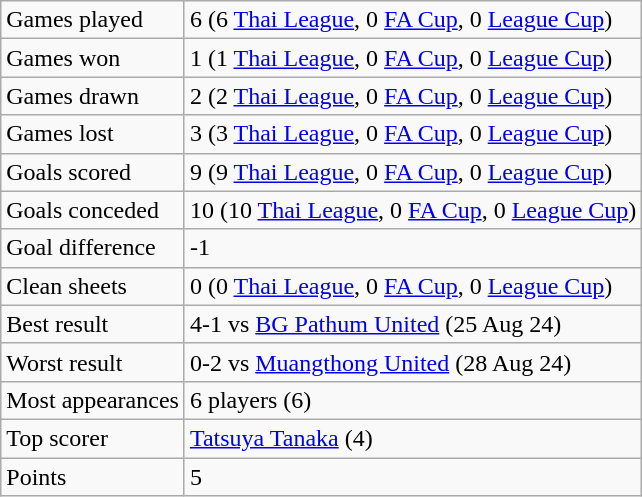<table class="wikitable">
<tr>
<td>Games played</td>
<td>6 (6 <a href='#'>Thai League</a>, 0 <a href='#'>FA Cup</a>, 0 <a href='#'>League Cup</a>)</td>
</tr>
<tr>
<td>Games won</td>
<td>1 (1 <a href='#'>Thai League</a>, 0 <a href='#'>FA Cup</a>, 0 <a href='#'>League Cup</a>)</td>
</tr>
<tr>
<td>Games drawn</td>
<td>2 (2 <a href='#'>Thai League</a>, 0 <a href='#'>FA Cup</a>, 0 <a href='#'>League Cup</a>)</td>
</tr>
<tr>
<td>Games lost</td>
<td>3 (3 <a href='#'>Thai League</a>, 0 <a href='#'>FA Cup</a>, 0 <a href='#'>League Cup</a>)</td>
</tr>
<tr>
<td>Goals scored</td>
<td>9 (9 <a href='#'>Thai League</a>, 0 <a href='#'>FA Cup</a>, 0 <a href='#'>League Cup</a>)</td>
</tr>
<tr>
<td>Goals conceded</td>
<td>10 (10 <a href='#'>Thai League</a>, 0 <a href='#'>FA Cup</a>, 0 <a href='#'>League Cup</a>)</td>
</tr>
<tr>
<td>Goal difference</td>
<td>-1</td>
</tr>
<tr>
<td>Clean sheets</td>
<td>0 (0 <a href='#'>Thai League</a>, 0 <a href='#'>FA Cup</a>, 0 <a href='#'>League Cup</a>)</td>
</tr>
<tr>
<td>Best result</td>
<td>4-1 vs <a href='#'>BG Pathum United</a> (25 Aug 24)</td>
</tr>
<tr>
<td>Worst result</td>
<td>0-2 vs <a href='#'>Muangthong United</a> (28 Aug 24)</td>
</tr>
<tr>
<td>Most appearances</td>
<td>6 players (6)</td>
</tr>
<tr>
<td>Top scorer</td>
<td><a href='#'>Tatsuya Tanaka</a> (4)</td>
</tr>
<tr>
<td>Points</td>
<td>5</td>
</tr>
</table>
